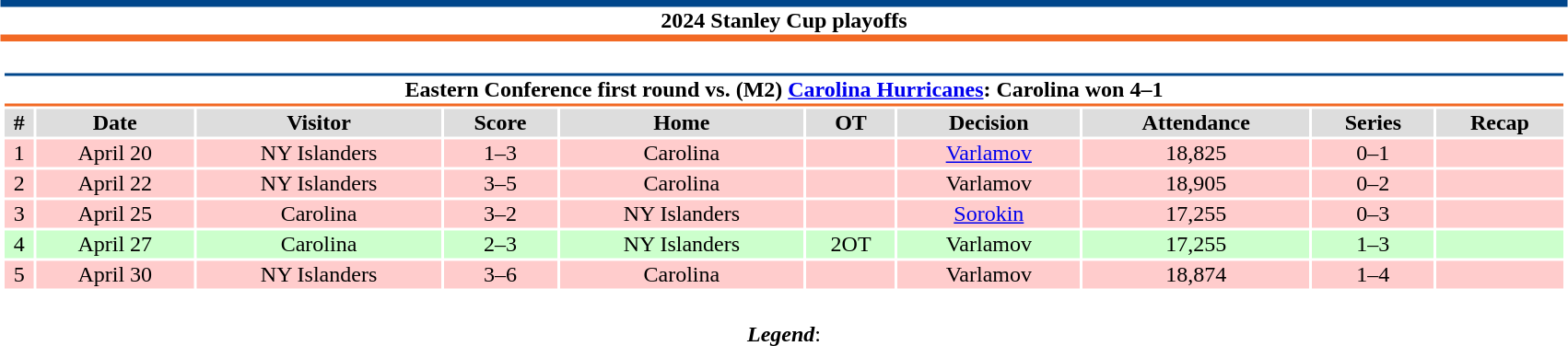<table class="toccolours" style="width:90%; clear:both; margin:1.5em auto; text-align:center;">
<tr>
<th colspan="10" style="background:#FFFFFF; border-top:#00468B 5px solid; border-bottom:#F26924 5px solid;">2024 Stanley Cup playoffs</th>
</tr>
<tr>
<td colspan="10"><br><table class="toccolours collapsible collapsed" style="width:100%;">
<tr>
<th colspan="10" style="background:#FFFFFF; border-top:#00468B 2px solid; border-bottom:#F26924 2px solid;">Eastern Conference first round vs. (M2) <a href='#'>Carolina Hurricanes</a>: Carolina won 4–1</th>
</tr>
<tr style="background:#ddd;">
<th>#</th>
<th>Date</th>
<th>Visitor</th>
<th>Score</th>
<th>Home</th>
<th>OT</th>
<th>Decision</th>
<th>Attendance</th>
<th>Series</th>
<th>Recap</th>
</tr>
<tr style="background:#fcc;">
<td>1</td>
<td>April 20</td>
<td>NY Islanders</td>
<td>1–3</td>
<td>Carolina</td>
<td></td>
<td><a href='#'>Varlamov</a></td>
<td>18,825</td>
<td>0–1</td>
<td></td>
</tr>
<tr style="background:#fcc;">
<td>2</td>
<td>April 22</td>
<td>NY Islanders</td>
<td>3–5</td>
<td>Carolina</td>
<td></td>
<td>Varlamov</td>
<td>18,905</td>
<td>0–2</td>
<td></td>
</tr>
<tr style="background:#fcc;">
<td>3</td>
<td>April 25</td>
<td>Carolina</td>
<td>3–2</td>
<td>NY Islanders</td>
<td></td>
<td><a href='#'>Sorokin</a></td>
<td>17,255</td>
<td>0–3</td>
<td></td>
</tr>
<tr style="background:#cfc;">
<td>4</td>
<td>April 27</td>
<td>Carolina</td>
<td>2–3</td>
<td>NY Islanders</td>
<td>2OT</td>
<td>Varlamov</td>
<td>17,255</td>
<td>1–3</td>
<td></td>
</tr>
<tr style="background:#fcc;">
<td>5</td>
<td>April 30</td>
<td>NY Islanders</td>
<td>3–6</td>
<td>Carolina</td>
<td></td>
<td>Varlamov</td>
<td>18,874</td>
<td>1–4</td>
<td></td>
</tr>
</table>
</td>
</tr>
<tr>
<td colspan="10" style="text-align:center;"><br><strong><em>Legend</em></strong>:

</td>
</tr>
</table>
